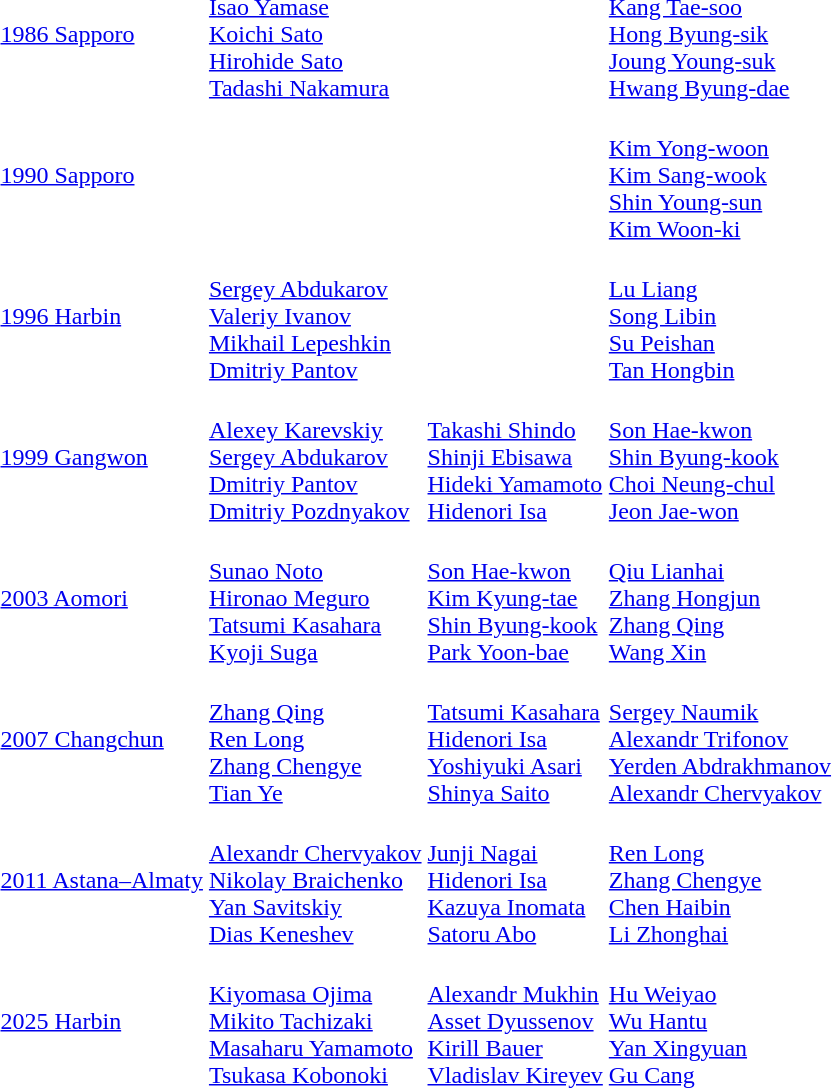<table>
<tr>
<td><a href='#'>1986 Sapporo</a></td>
<td><br><a href='#'>Isao Yamase</a><br><a href='#'>Koichi Sato</a><br><a href='#'>Hirohide Sato</a><br><a href='#'>Tadashi Nakamura</a></td>
<td valign=top></td>
<td><br><a href='#'>Kang Tae-soo</a><br><a href='#'>Hong Byung-sik</a><br><a href='#'>Joung Young-suk</a><br><a href='#'>Hwang Byung-dae</a></td>
</tr>
<tr>
<td><a href='#'>1990 Sapporo</a></td>
<td valign=top></td>
<td valign=top></td>
<td><br><a href='#'>Kim Yong-woon</a><br><a href='#'>Kim Sang-wook</a><br><a href='#'>Shin Young-sun</a><br><a href='#'>Kim Woon-ki</a></td>
</tr>
<tr>
<td><a href='#'>1996 Harbin</a></td>
<td><br><a href='#'>Sergey Abdukarov</a><br><a href='#'>Valeriy Ivanov</a><br><a href='#'>Mikhail Lepeshkin</a><br><a href='#'>Dmitriy Pantov</a></td>
<td valign=top></td>
<td><br><a href='#'>Lu Liang</a><br><a href='#'>Song Libin</a><br><a href='#'>Su Peishan</a><br><a href='#'>Tan Hongbin</a></td>
</tr>
<tr>
<td><a href='#'>1999 Gangwon</a></td>
<td><br><a href='#'>Alexey Karevskiy</a><br><a href='#'>Sergey Abdukarov</a><br><a href='#'>Dmitriy Pantov</a><br><a href='#'>Dmitriy Pozdnyakov</a></td>
<td><br><a href='#'>Takashi Shindo</a><br><a href='#'>Shinji Ebisawa</a><br><a href='#'>Hideki Yamamoto</a><br><a href='#'>Hidenori Isa</a></td>
<td><br><a href='#'>Son Hae-kwon</a><br><a href='#'>Shin Byung-kook</a><br><a href='#'>Choi Neung-chul</a><br><a href='#'>Jeon Jae-won</a></td>
</tr>
<tr>
<td><a href='#'>2003 Aomori</a></td>
<td><br><a href='#'>Sunao Noto</a><br><a href='#'>Hironao Meguro</a><br><a href='#'>Tatsumi Kasahara</a><br><a href='#'>Kyoji Suga</a></td>
<td><br><a href='#'>Son Hae-kwon</a><br><a href='#'>Kim Kyung-tae</a><br><a href='#'>Shin Byung-kook</a><br><a href='#'>Park Yoon-bae</a></td>
<td><br><a href='#'>Qiu Lianhai</a><br><a href='#'>Zhang Hongjun</a><br><a href='#'>Zhang Qing</a><br><a href='#'>Wang Xin</a></td>
</tr>
<tr>
<td><a href='#'>2007 Changchun</a></td>
<td><br><a href='#'>Zhang Qing</a><br><a href='#'>Ren Long</a><br><a href='#'>Zhang Chengye</a><br><a href='#'>Tian Ye</a></td>
<td><br><a href='#'>Tatsumi Kasahara</a><br><a href='#'>Hidenori Isa</a><br><a href='#'>Yoshiyuki Asari</a><br><a href='#'>Shinya Saito</a></td>
<td><br><a href='#'>Sergey Naumik</a><br><a href='#'>Alexandr Trifonov</a><br><a href='#'>Yerden Abdrakhmanov</a><br><a href='#'>Alexandr Chervyakov</a></td>
</tr>
<tr>
<td><a href='#'>2011 Astana–Almaty</a></td>
<td><br><a href='#'>Alexandr Chervyakov</a><br><a href='#'>Nikolay Braichenko</a><br><a href='#'>Yan Savitskiy</a><br><a href='#'>Dias Keneshev</a></td>
<td><br><a href='#'>Junji Nagai</a><br><a href='#'>Hidenori Isa</a><br><a href='#'>Kazuya Inomata</a><br><a href='#'>Satoru Abo</a></td>
<td><br><a href='#'>Ren Long</a><br><a href='#'>Zhang Chengye</a><br><a href='#'>Chen Haibin</a><br><a href='#'>Li Zhonghai</a></td>
</tr>
<tr>
<td><a href='#'>2025 Harbin</a></td>
<td><br><a href='#'>Kiyomasa Ojima</a><br><a href='#'>Mikito Tachizaki</a><br><a href='#'>Masaharu Yamamoto</a><br><a href='#'>Tsukasa Kobonoki</a></td>
<td><br><a href='#'>Alexandr Mukhin</a><br><a href='#'>Asset Dyussenov</a><br><a href='#'>Kirill Bauer</a><br><a href='#'>Vladislav Kireyev</a></td>
<td><br><a href='#'>Hu Weiyao</a><br><a href='#'>Wu Hantu</a><br><a href='#'>Yan Xingyuan</a><br><a href='#'>Gu Cang</a></td>
</tr>
</table>
